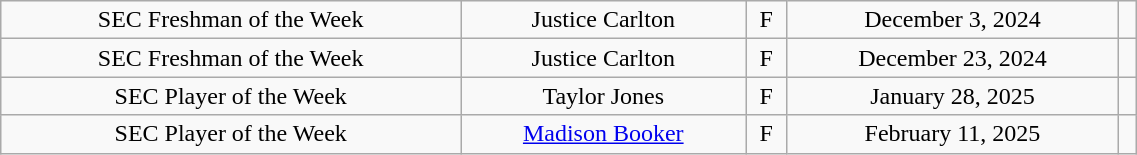<table class="wikitable" style="width: 60%;text-align: center;">
<tr align="center">
<td>SEC Freshman of the Week</td>
<td>Justice Carlton</td>
<td>F</td>
<td>December 3, 2024</td>
<td></td>
</tr>
<tr align="center">
<td>SEC Freshman of the Week</td>
<td>Justice Carlton</td>
<td>F</td>
<td>December 23, 2024</td>
<td></td>
</tr>
<tr align="center">
<td>SEC Player of the Week</td>
<td>Taylor Jones</td>
<td>F</td>
<td>January 28, 2025</td>
<td></td>
</tr>
<tr align="center">
<td>SEC Player of the Week</td>
<td><a href='#'>Madison Booker</a></td>
<td>F</td>
<td>February 11, 2025</td>
<td></td>
</tr>
</table>
